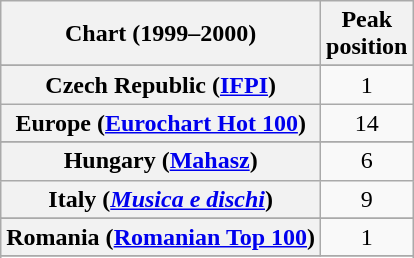<table class="wikitable sortable plainrowheaders" style="text-align:center">
<tr>
<th>Chart (1999–2000)</th>
<th>Peak<br>position</th>
</tr>
<tr>
</tr>
<tr>
</tr>
<tr>
</tr>
<tr>
</tr>
<tr>
</tr>
<tr>
</tr>
<tr>
<th scope="row">Czech Republic (<a href='#'>IFPI</a>)</th>
<td>1</td>
</tr>
<tr>
<th scope="row">Europe (<a href='#'>Eurochart Hot 100</a>)</th>
<td>14</td>
</tr>
<tr>
</tr>
<tr>
</tr>
<tr>
</tr>
<tr>
<th scope="row">Hungary (<a href='#'>Mahasz</a>)</th>
<td>6</td>
</tr>
<tr>
<th scope="row">Italy (<em><a href='#'>Musica e dischi</a></em>)</th>
<td>9</td>
</tr>
<tr>
</tr>
<tr>
</tr>
<tr>
</tr>
<tr>
</tr>
<tr>
<th scope="row">Romania (<a href='#'>Romanian Top 100</a>)</th>
<td>1</td>
</tr>
<tr>
</tr>
<tr>
</tr>
<tr>
</tr>
<tr>
</tr>
<tr>
</tr>
<tr>
</tr>
<tr>
</tr>
<tr>
</tr>
<tr>
</tr>
</table>
